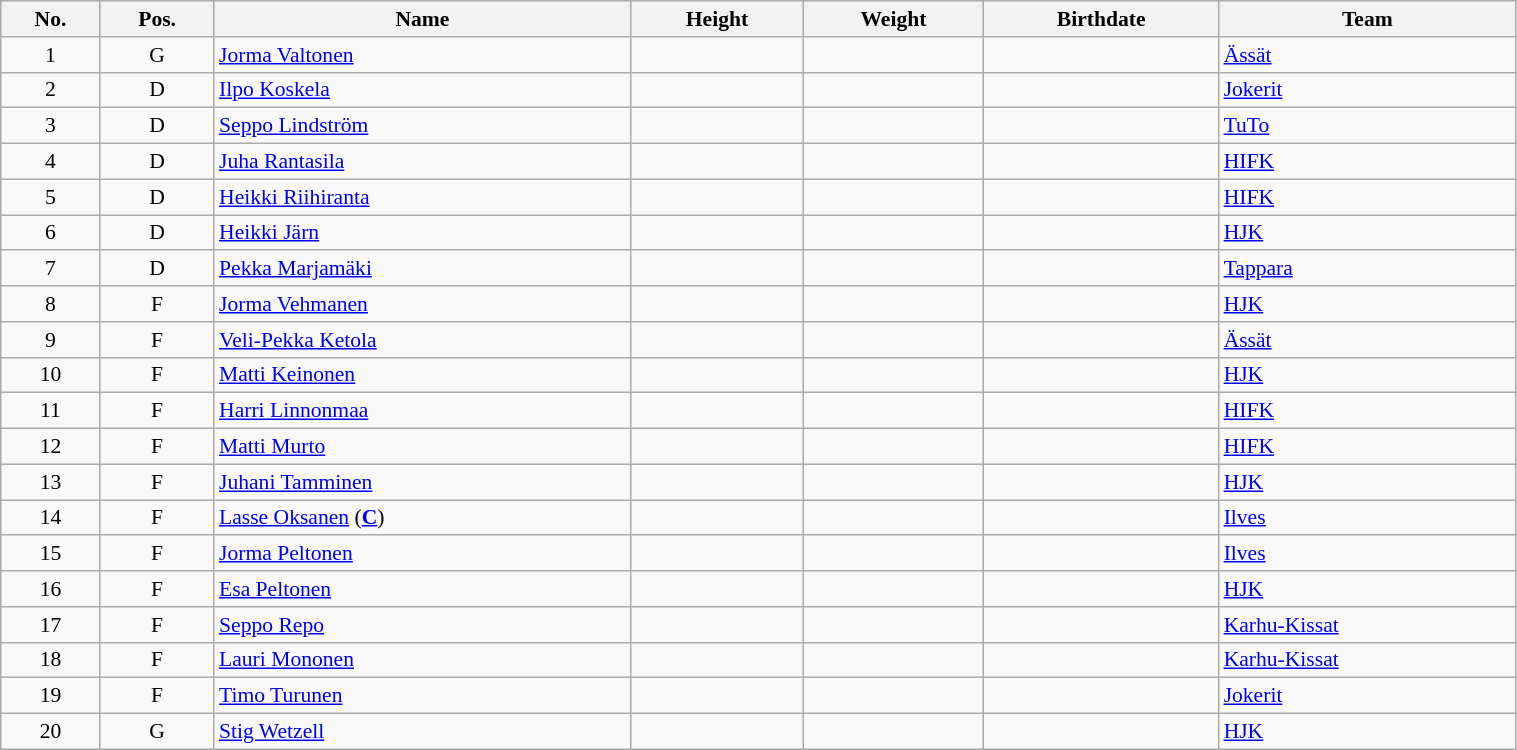<table class="wikitable sortable" width="80%" style="font-size: 90%; text-align: center;">
<tr>
<th>No.</th>
<th>Pos.</th>
<th>Name</th>
<th>Height</th>
<th>Weight</th>
<th>Birthdate</th>
<th>Team</th>
</tr>
<tr>
<td>1</td>
<td>G</td>
<td style="text-align:left;"><a href='#'>Jorma Valtonen</a></td>
<td></td>
<td></td>
<td style="text-align:right;"></td>
<td style="text-align:left;"> <a href='#'>Ässät</a></td>
</tr>
<tr>
<td>2</td>
<td>D</td>
<td style="text-align:left;"><a href='#'>Ilpo Koskela</a></td>
<td></td>
<td></td>
<td style="text-align:right;"></td>
<td style="text-align:left;"> <a href='#'>Jokerit</a></td>
</tr>
<tr>
<td>3</td>
<td>D</td>
<td style="text-align:left;"><a href='#'>Seppo Lindström</a></td>
<td></td>
<td></td>
<td style="text-align:right;"></td>
<td style="text-align:left;"> <a href='#'>TuTo</a></td>
</tr>
<tr>
<td>4</td>
<td>D</td>
<td style="text-align:left;"><a href='#'>Juha Rantasila</a></td>
<td></td>
<td></td>
<td style="text-align:right;"></td>
<td style="text-align:left;"> <a href='#'>HIFK</a></td>
</tr>
<tr>
<td>5</td>
<td>D</td>
<td style="text-align:left;"><a href='#'>Heikki Riihiranta</a></td>
<td></td>
<td></td>
<td style="text-align:right;"></td>
<td style="text-align:left;"> <a href='#'>HIFK</a></td>
</tr>
<tr>
<td>6</td>
<td>D</td>
<td style="text-align:left;"><a href='#'>Heikki Järn</a></td>
<td></td>
<td></td>
<td style="text-align:right;"></td>
<td style="text-align:left;"> <a href='#'>HJK</a></td>
</tr>
<tr>
<td>7</td>
<td>D</td>
<td style="text-align:left;"><a href='#'>Pekka Marjamäki</a></td>
<td></td>
<td></td>
<td style="text-align:right;"></td>
<td style="text-align:left;"> <a href='#'>Tappara</a></td>
</tr>
<tr>
<td>8</td>
<td>F</td>
<td style="text-align:left;"><a href='#'>Jorma Vehmanen</a></td>
<td></td>
<td></td>
<td style="text-align:right;"></td>
<td style="text-align:left;"> <a href='#'>HJK</a></td>
</tr>
<tr>
<td>9</td>
<td>F</td>
<td style="text-align:left;"><a href='#'>Veli-Pekka Ketola</a></td>
<td></td>
<td></td>
<td style="text-align:right;"></td>
<td style="text-align:left;"> <a href='#'>Ässät</a></td>
</tr>
<tr>
<td>10</td>
<td>F</td>
<td style="text-align:left;"><a href='#'>Matti Keinonen</a></td>
<td></td>
<td></td>
<td style="text-align:right;"></td>
<td style="text-align:left;"> <a href='#'>HJK</a></td>
</tr>
<tr>
<td>11</td>
<td>F</td>
<td style="text-align:left;"><a href='#'>Harri Linnonmaa</a></td>
<td></td>
<td></td>
<td style="text-align:right;"></td>
<td style="text-align:left;"> <a href='#'>HIFK</a></td>
</tr>
<tr>
<td>12</td>
<td>F</td>
<td style="text-align:left;"><a href='#'>Matti Murto</a></td>
<td></td>
<td></td>
<td style="text-align:right;"></td>
<td style="text-align:left;"> <a href='#'>HIFK</a></td>
</tr>
<tr>
<td>13</td>
<td>F</td>
<td style="text-align:left;"><a href='#'>Juhani Tamminen</a></td>
<td></td>
<td></td>
<td style="text-align:right;"></td>
<td style="text-align:left;"> <a href='#'>HJK</a></td>
</tr>
<tr>
<td>14</td>
<td>F</td>
<td style="text-align:left;"><a href='#'>Lasse Oksanen</a> (<strong><a href='#'>C</a></strong>)</td>
<td></td>
<td></td>
<td style="text-align:right;"></td>
<td style="text-align:left;"> <a href='#'>Ilves</a></td>
</tr>
<tr>
<td>15</td>
<td>F</td>
<td style="text-align:left;"><a href='#'>Jorma Peltonen</a></td>
<td></td>
<td></td>
<td style="text-align:right;"></td>
<td style="text-align:left;"> <a href='#'>Ilves</a></td>
</tr>
<tr>
<td>16</td>
<td>F</td>
<td style="text-align:left;"><a href='#'>Esa Peltonen</a></td>
<td></td>
<td></td>
<td style="text-align:right;"></td>
<td style="text-align:left;"> <a href='#'>HJK</a></td>
</tr>
<tr>
<td>17</td>
<td>F</td>
<td style="text-align:left;"><a href='#'>Seppo Repo</a></td>
<td></td>
<td></td>
<td style="text-align:right;"></td>
<td style="text-align:left;"> <a href='#'>Karhu-Kissat</a></td>
</tr>
<tr>
<td>18</td>
<td>F</td>
<td style="text-align:left;"><a href='#'>Lauri Mononen</a></td>
<td></td>
<td></td>
<td style="text-align:right;"></td>
<td style="text-align:left;"> <a href='#'>Karhu-Kissat</a></td>
</tr>
<tr>
<td>19</td>
<td>F</td>
<td style="text-align:left;"><a href='#'>Timo Turunen</a></td>
<td></td>
<td></td>
<td style="text-align:right;"></td>
<td style="text-align:left;"> <a href='#'>Jokerit</a></td>
</tr>
<tr>
<td>20</td>
<td>G</td>
<td style="text-align:left;"><a href='#'>Stig Wetzell</a></td>
<td></td>
<td></td>
<td style="text-align:right;"></td>
<td style="text-align:left;"> <a href='#'>HJK</a></td>
</tr>
</table>
